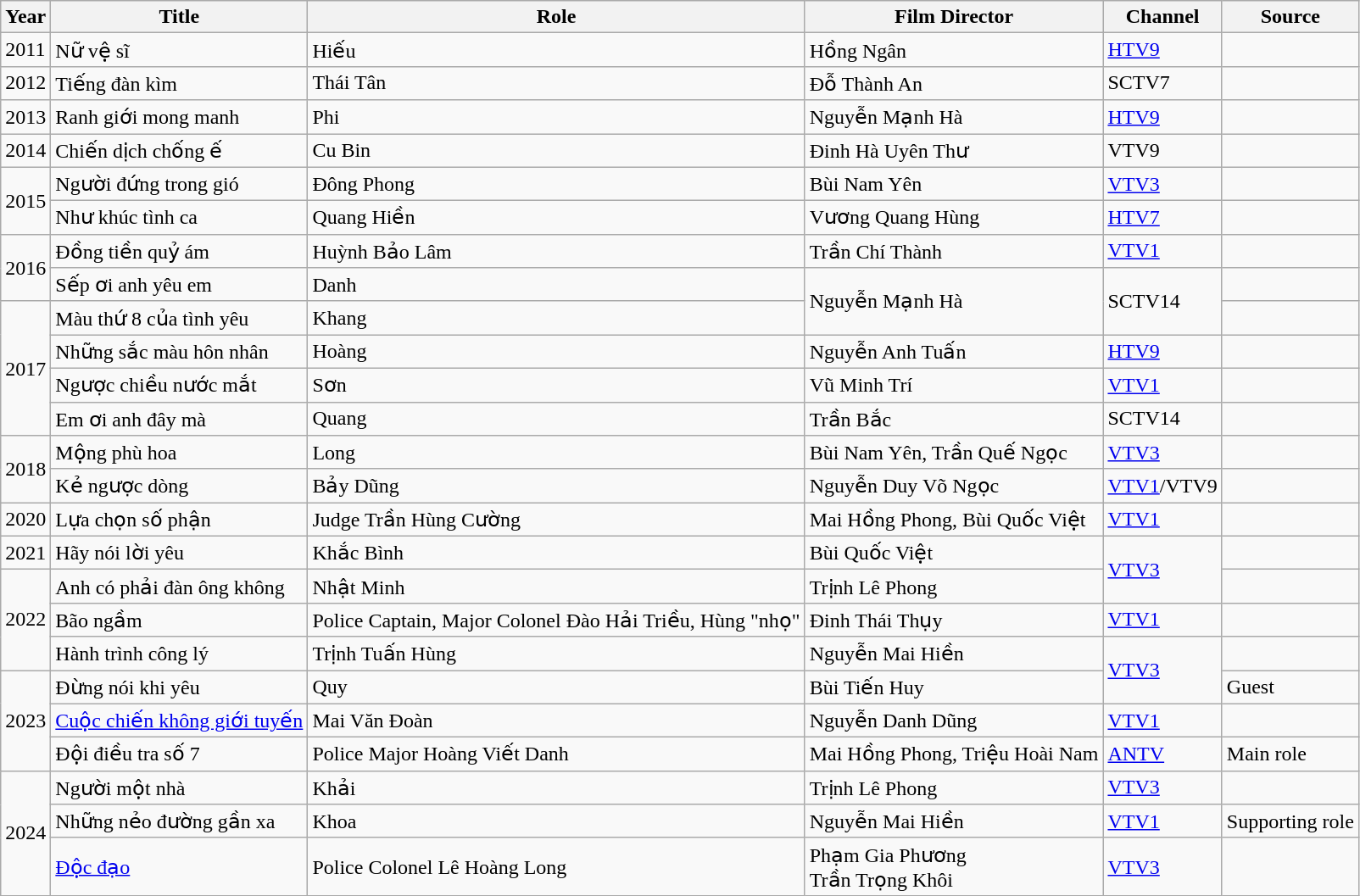<table class="wikitable">
<tr>
<th>Year</th>
<th>Title</th>
<th>Role</th>
<th>Film Director</th>
<th>Channel</th>
<th>Source</th>
</tr>
<tr>
<td>2011</td>
<td>Nữ vệ sĩ</td>
<td>Hiếu</td>
<td>Hồng Ngân</td>
<td><a href='#'>HTV9</a></td>
<td></td>
</tr>
<tr>
<td>2012</td>
<td>Tiếng đàn kìm</td>
<td>Thái Tân</td>
<td>Đỗ Thành An</td>
<td>SCTV7</td>
<td></td>
</tr>
<tr>
<td>2013</td>
<td>Ranh giới mong manh</td>
<td>Phi</td>
<td>Nguyễn Mạnh Hà</td>
<td><a href='#'>HTV9</a></td>
<td></td>
</tr>
<tr>
<td>2014</td>
<td>Chiến dịch chống ế</td>
<td>Cu Bin</td>
<td>Đinh Hà Uyên Thư</td>
<td>VTV9</td>
<td></td>
</tr>
<tr>
<td rowspan="2">2015</td>
<td>Người đứng trong gió</td>
<td>Đông Phong</td>
<td>Bùi Nam Yên</td>
<td><a href='#'>VTV3</a></td>
<td></td>
</tr>
<tr>
<td>Như khúc tình ca</td>
<td>Quang Hiền</td>
<td>Vương Quang Hùng</td>
<td><a href='#'>HTV7</a></td>
<td></td>
</tr>
<tr>
<td rowspan="2">2016</td>
<td>Đồng tiền quỷ ám</td>
<td>Huỳnh Bảo Lâm</td>
<td>Trần Chí Thành</td>
<td><a href='#'>VTV1</a></td>
<td></td>
</tr>
<tr>
<td>Sếp ơi anh yêu em</td>
<td>Danh</td>
<td rowspan="2">Nguyễn Mạnh Hà</td>
<td rowspan="2">SCTV14</td>
<td></td>
</tr>
<tr>
<td rowspan="4">2017</td>
<td>Màu thứ 8 của tình yêu</td>
<td>Khang</td>
<td></td>
</tr>
<tr>
<td>Những sắc màu hôn nhân</td>
<td>Hoàng</td>
<td>Nguyễn Anh Tuấn</td>
<td><a href='#'>HTV9</a></td>
<td></td>
</tr>
<tr>
<td>Ngược chiều nước mắt</td>
<td>Sơn</td>
<td>Vũ Minh Trí</td>
<td><a href='#'>VTV1</a></td>
<td></td>
</tr>
<tr>
<td>Em ơi anh đây mà</td>
<td>Quang</td>
<td>Trần Bắc</td>
<td>SCTV14</td>
<td></td>
</tr>
<tr>
<td rowspan="2">2018</td>
<td>Mộng phù hoa</td>
<td>Long</td>
<td>Bùi Nam Yên, Trần Quế Ngọc</td>
<td><a href='#'>VTV3</a></td>
<td></td>
</tr>
<tr>
<td>Kẻ ngược dòng</td>
<td>Bảy Dũng</td>
<td>Nguyễn Duy Võ Ngọc</td>
<td><a href='#'>VTV1</a>/VTV9</td>
<td></td>
</tr>
<tr>
<td>2020</td>
<td>Lựa chọn số phận</td>
<td>Judge Trần Hùng Cường</td>
<td>Mai Hồng Phong, Bùi Quốc Việt</td>
<td><a href='#'>VTV1</a></td>
<td></td>
</tr>
<tr>
<td>2021</td>
<td>Hãy nói lời yêu</td>
<td>Khắc Bình</td>
<td>Bùi Quốc Việt</td>
<td rowspan="2"><a href='#'>VTV3</a></td>
<td></td>
</tr>
<tr>
<td rowspan="3">2022</td>
<td>Anh có phải đàn ông không</td>
<td>Nhật Minh</td>
<td>Trịnh Lê Phong</td>
<td></td>
</tr>
<tr>
<td>Bão ngầm</td>
<td>Police Captain, Major Colonel Đào Hải Triều, Hùng "nhọ"</td>
<td>Đinh Thái Thụy</td>
<td><a href='#'>VTV1</a></td>
<td></td>
</tr>
<tr>
<td>Hành trình công lý</td>
<td>Trịnh Tuấn Hùng</td>
<td>Nguyễn Mai Hiền</td>
<td rowspan="2"><a href='#'>VTV3</a></td>
<td></td>
</tr>
<tr>
<td rowspan="3">2023</td>
<td>Đừng nói khi yêu</td>
<td>Quy</td>
<td>Bùi Tiến Huy</td>
<td>Guest</td>
</tr>
<tr>
<td><a href='#'>Cuộc chiến không giới tuyến</a></td>
<td>Mai Văn Đoàn</td>
<td>Nguyễn Danh Dũng</td>
<td><a href='#'>VTV1</a></td>
<td></td>
</tr>
<tr>
<td>Đội điều tra số 7</td>
<td>Police Major Hoàng Viết Danh</td>
<td>Mai Hồng Phong, Triệu Hoài Nam</td>
<td><a href='#'>ANTV</a></td>
<td>Main role</td>
</tr>
<tr>
<td rowspan="3">2024</td>
<td>Người một nhà</td>
<td>Khải</td>
<td>Trịnh Lê Phong</td>
<td><a href='#'>VTV3</a></td>
<td></td>
</tr>
<tr>
<td>Những nẻo đường gần xa</td>
<td>Khoa</td>
<td>Nguyễn Mai Hiền</td>
<td><a href='#'>VTV1</a></td>
<td>Supporting role</td>
</tr>
<tr>
<td><a href='#'>Độc đạo</a></td>
<td>Police Colonel Lê Hoàng Long</td>
<td>Phạm Gia Phương<br>Trần Trọng Khôi</td>
<td><a href='#'>VTV3</a></td>
<td></td>
</tr>
</table>
